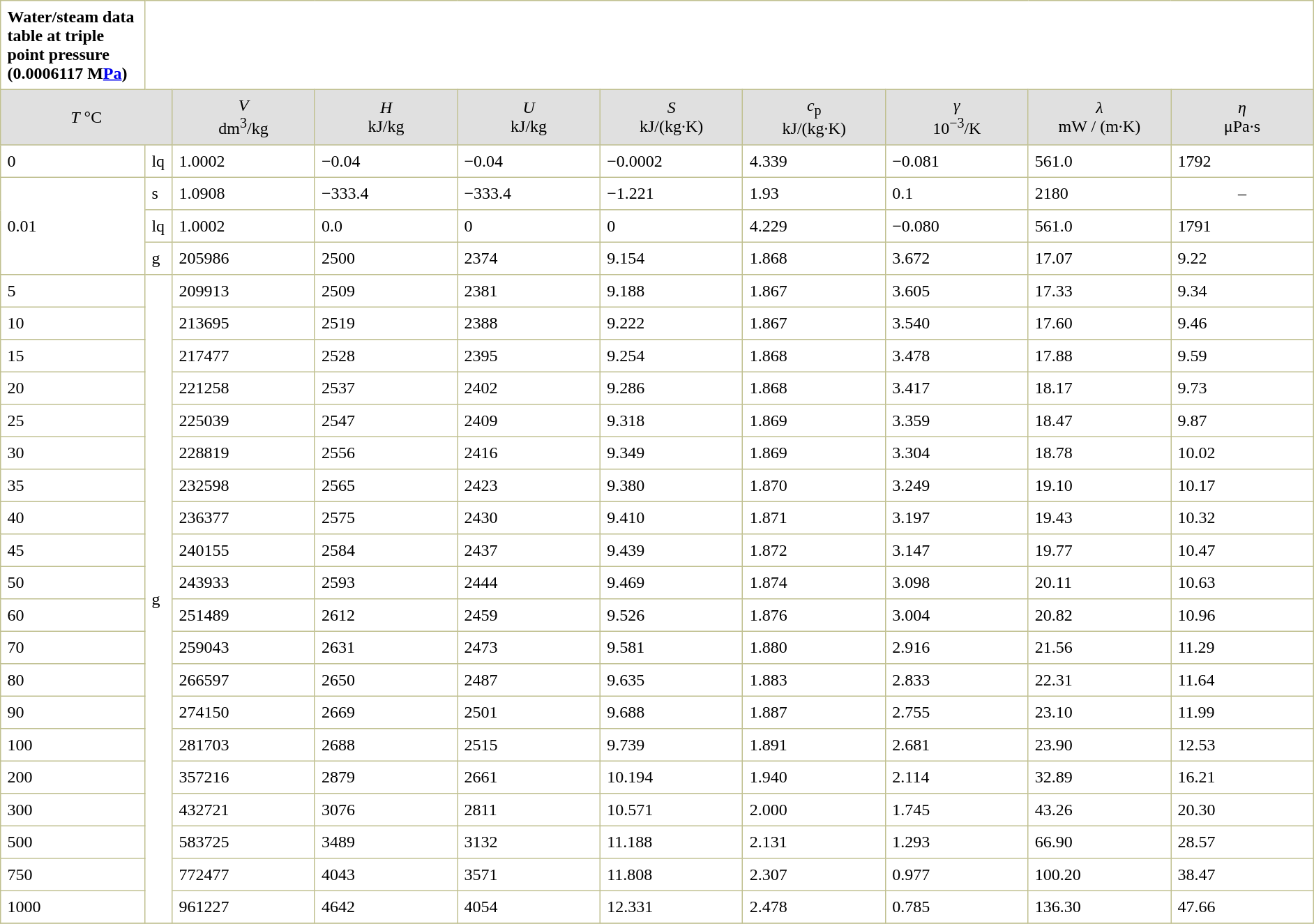<table border="1" cellspacing="0" cellpadding="6" style="margin: 0 0 0 0.5em; background: white; border-collapse: collapse; border-color: #C0C090;">
<tr>
<td><strong>Water/steam data table at triple point pressure (0.0006117 M<a href='#'>Pa</a>)</strong></td>
</tr>
<tr style="text-align: center" bgcolor="#E0E0E0">
<td width="10%" colspan="2"><em>T</em> °C</td>
<td width="10%"><em>V</em><br>dm<sup>3</sup>/kg</td>
<td width="10%"><em>H</em><br>kJ/kg</td>
<td width="10%"><em>U</em><br>kJ/kg</td>
<td width="10%"><em>S</em><br>kJ/(kg·K)</td>
<td width="10%"><em>c</em><sub>p</sub><br>kJ/(kg·K)</td>
<td width="10%"><em>γ</em><br>10<sup>−3</sup>/K</td>
<td width="10%"><em>λ</em><br>mW / (m·K)</td>
<td width="10%"><em>η</em><br>μPa·s</td>
</tr>
<tr>
<td>0</td>
<td>lq</td>
<td>1.0002</td>
<td>−0.04</td>
<td>−0.04</td>
<td>−0.0002</td>
<td>4.339</td>
<td>−0.081</td>
<td>561.0</td>
<td>1792</td>
</tr>
<tr>
<td rowspan="3">0.01</td>
<td>s</td>
<td>1.0908</td>
<td>−333.4</td>
<td>−333.4</td>
<td>−1.221</td>
<td>1.93</td>
<td>0.1</td>
<td>2180</td>
<td align="center">–</td>
</tr>
<tr>
<td>lq</td>
<td>1.0002</td>
<td>0.0</td>
<td>0</td>
<td>0</td>
<td>4.229</td>
<td>−0.080</td>
<td>561.0</td>
<td>1791</td>
</tr>
<tr>
<td>g</td>
<td>205986</td>
<td>2500</td>
<td>2374</td>
<td>9.154</td>
<td>1.868</td>
<td>3.672</td>
<td>17.07</td>
<td>9.22</td>
</tr>
<tr>
<td>5</td>
<td rowspan="20">g</td>
<td>209913</td>
<td>2509</td>
<td>2381</td>
<td>9.188</td>
<td>1.867</td>
<td>3.605</td>
<td>17.33</td>
<td>9.34</td>
</tr>
<tr>
<td>10</td>
<td>213695</td>
<td>2519</td>
<td>2388</td>
<td>9.222</td>
<td>1.867</td>
<td>3.540</td>
<td>17.60</td>
<td>9.46</td>
</tr>
<tr>
<td>15</td>
<td>217477</td>
<td>2528</td>
<td>2395</td>
<td>9.254</td>
<td>1.868</td>
<td>3.478</td>
<td>17.88</td>
<td>9.59</td>
</tr>
<tr>
<td>20</td>
<td>221258</td>
<td>2537</td>
<td>2402</td>
<td>9.286</td>
<td>1.868</td>
<td>3.417</td>
<td>18.17</td>
<td>9.73</td>
</tr>
<tr>
<td>25</td>
<td>225039</td>
<td>2547</td>
<td>2409</td>
<td>9.318</td>
<td>1.869</td>
<td>3.359</td>
<td>18.47</td>
<td>9.87</td>
</tr>
<tr>
<td>30</td>
<td>228819</td>
<td>2556</td>
<td>2416</td>
<td>9.349</td>
<td>1.869</td>
<td>3.304</td>
<td>18.78</td>
<td>10.02</td>
</tr>
<tr>
<td>35</td>
<td>232598</td>
<td>2565</td>
<td>2423</td>
<td>9.380</td>
<td>1.870</td>
<td>3.249</td>
<td>19.10</td>
<td>10.17</td>
</tr>
<tr>
<td>40</td>
<td>236377</td>
<td>2575</td>
<td>2430</td>
<td>9.410</td>
<td>1.871</td>
<td>3.197</td>
<td>19.43</td>
<td>10.32</td>
</tr>
<tr>
<td>45</td>
<td>240155</td>
<td>2584</td>
<td>2437</td>
<td>9.439</td>
<td>1.872</td>
<td>3.147</td>
<td>19.77</td>
<td>10.47</td>
</tr>
<tr>
<td>50</td>
<td>243933</td>
<td>2593</td>
<td>2444</td>
<td>9.469</td>
<td>1.874</td>
<td>3.098</td>
<td>20.11</td>
<td>10.63</td>
</tr>
<tr>
<td>60</td>
<td>251489</td>
<td>2612</td>
<td>2459</td>
<td>9.526</td>
<td>1.876</td>
<td>3.004</td>
<td>20.82</td>
<td>10.96</td>
</tr>
<tr>
<td>70</td>
<td>259043</td>
<td>2631</td>
<td>2473</td>
<td>9.581</td>
<td>1.880</td>
<td>2.916</td>
<td>21.56</td>
<td>11.29</td>
</tr>
<tr>
<td>80</td>
<td>266597</td>
<td>2650</td>
<td>2487</td>
<td>9.635</td>
<td>1.883</td>
<td>2.833</td>
<td>22.31</td>
<td>11.64</td>
</tr>
<tr>
<td>90</td>
<td>274150</td>
<td>2669</td>
<td>2501</td>
<td>9.688</td>
<td>1.887</td>
<td>2.755</td>
<td>23.10</td>
<td>11.99</td>
</tr>
<tr>
<td>100</td>
<td>281703</td>
<td>2688</td>
<td>2515</td>
<td>9.739</td>
<td>1.891</td>
<td>2.681</td>
<td>23.90</td>
<td>12.53</td>
</tr>
<tr>
<td>200</td>
<td>357216</td>
<td>2879</td>
<td>2661</td>
<td>10.194</td>
<td>1.940</td>
<td>2.114</td>
<td>32.89</td>
<td>16.21</td>
</tr>
<tr>
<td>300</td>
<td>432721</td>
<td>3076</td>
<td>2811</td>
<td>10.571</td>
<td>2.000</td>
<td>1.745</td>
<td>43.26</td>
<td>20.30</td>
</tr>
<tr>
<td>500</td>
<td>583725</td>
<td>3489</td>
<td>3132</td>
<td>11.188</td>
<td>2.131</td>
<td>1.293</td>
<td>66.90</td>
<td>28.57</td>
</tr>
<tr>
<td>750</td>
<td>772477</td>
<td>4043</td>
<td>3571</td>
<td>11.808</td>
<td>2.307</td>
<td>0.977</td>
<td>100.20</td>
<td>38.47</td>
</tr>
<tr>
<td>1000</td>
<td>961227</td>
<td>4642</td>
<td>4054</td>
<td>12.331</td>
<td>2.478</td>
<td>0.785</td>
<td>136.30</td>
<td>47.66</td>
</tr>
<tr>
</tr>
</table>
